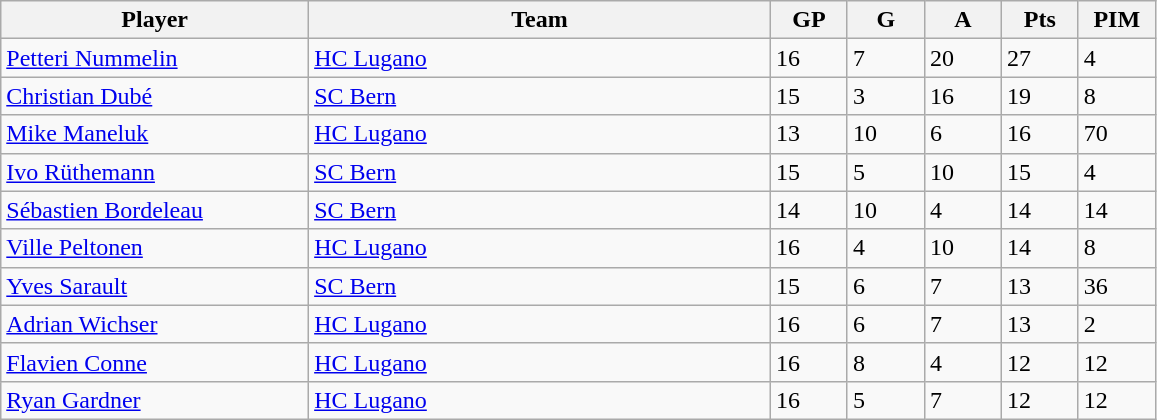<table class="wikitable">
<tr>
<th bgcolor="#DDDDFF" width="20%">Player</th>
<th bgcolor="#DDDDFF" width="30%">Team</th>
<th bgcolor="#DDDDFF" width="5%">GP</th>
<th bgcolor="#DDDDFF" width="5%">G</th>
<th bgcolor="#DDDDFF" width="5%">A</th>
<th bgcolor="#DDDDFF" width="5%">Pts</th>
<th bgcolor="#DDDDFF" width="5%">PIM</th>
</tr>
<tr>
<td><a href='#'>Petteri Nummelin</a></td>
<td><a href='#'>HC Lugano</a></td>
<td>16</td>
<td>7</td>
<td>20</td>
<td>27</td>
<td>4</td>
</tr>
<tr>
<td><a href='#'>Christian Dubé</a></td>
<td><a href='#'>SC Bern</a></td>
<td>15</td>
<td>3</td>
<td>16</td>
<td>19</td>
<td>8</td>
</tr>
<tr>
<td><a href='#'>Mike Maneluk</a></td>
<td><a href='#'>HC Lugano</a></td>
<td>13</td>
<td>10</td>
<td>6</td>
<td>16</td>
<td>70</td>
</tr>
<tr>
<td><a href='#'>Ivo Rüthemann</a></td>
<td><a href='#'>SC Bern</a></td>
<td>15</td>
<td>5</td>
<td>10</td>
<td>15</td>
<td>4</td>
</tr>
<tr>
<td><a href='#'>Sébastien Bordeleau</a></td>
<td><a href='#'>SC Bern</a></td>
<td>14</td>
<td>10</td>
<td>4</td>
<td>14</td>
<td>14</td>
</tr>
<tr>
<td><a href='#'>Ville Peltonen</a></td>
<td><a href='#'>HC Lugano</a></td>
<td>16</td>
<td>4</td>
<td>10</td>
<td>14</td>
<td>8</td>
</tr>
<tr>
<td><a href='#'>Yves Sarault</a></td>
<td><a href='#'>SC Bern</a></td>
<td>15</td>
<td>6</td>
<td>7</td>
<td>13</td>
<td>36</td>
</tr>
<tr>
<td><a href='#'>Adrian Wichser</a></td>
<td><a href='#'>HC Lugano</a></td>
<td>16</td>
<td>6</td>
<td>7</td>
<td>13</td>
<td>2</td>
</tr>
<tr>
<td><a href='#'>Flavien Conne</a></td>
<td><a href='#'>HC Lugano</a></td>
<td>16</td>
<td>8</td>
<td>4</td>
<td>12</td>
<td>12</td>
</tr>
<tr>
<td><a href='#'>Ryan Gardner</a></td>
<td><a href='#'>HC Lugano</a></td>
<td>16</td>
<td>5</td>
<td>7</td>
<td>12</td>
<td>12</td>
</tr>
</table>
